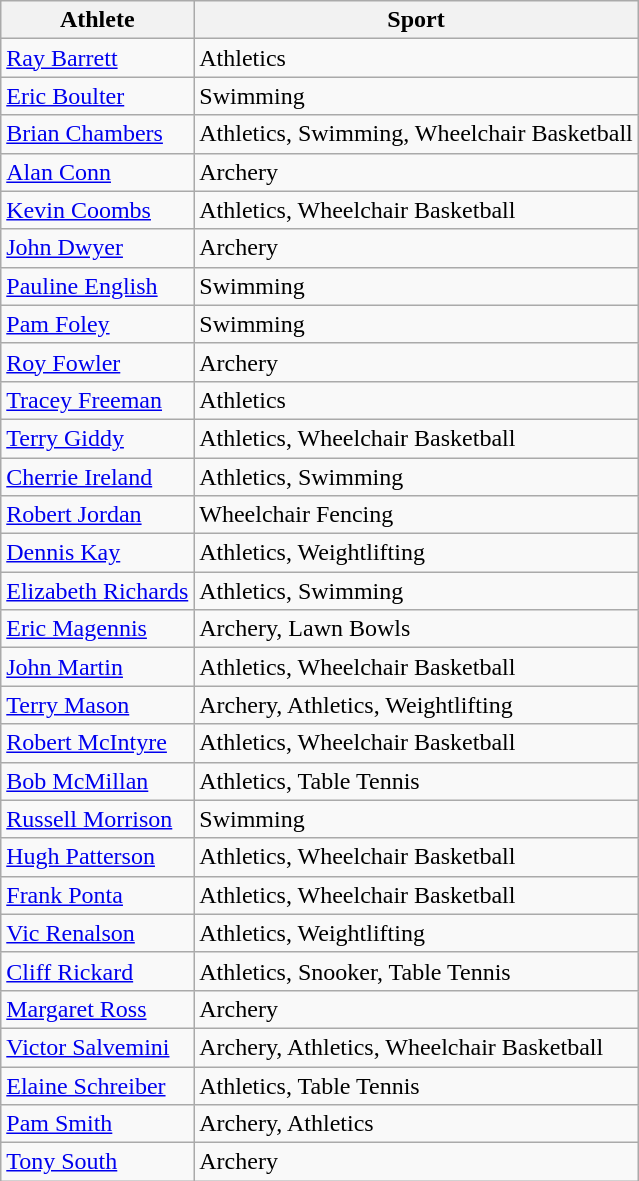<table class="wikitable">
<tr>
<th>Athlete</th>
<th>Sport</th>
</tr>
<tr>
<td><a href='#'>Ray Barrett</a></td>
<td>Athletics</td>
</tr>
<tr>
<td><a href='#'>Eric Boulter</a></td>
<td>Swimming</td>
</tr>
<tr>
<td><a href='#'>Brian Chambers</a></td>
<td>Athletics, Swimming, Wheelchair Basketball</td>
</tr>
<tr>
<td><a href='#'>Alan Conn</a></td>
<td>Archery</td>
</tr>
<tr>
<td><a href='#'>Kevin Coombs</a></td>
<td>Athletics, Wheelchair Basketball</td>
</tr>
<tr>
<td><a href='#'>John Dwyer</a></td>
<td>Archery</td>
</tr>
<tr>
<td><a href='#'>Pauline English</a></td>
<td>Swimming</td>
</tr>
<tr>
<td><a href='#'>Pam Foley</a></td>
<td>Swimming</td>
</tr>
<tr>
<td><a href='#'>Roy Fowler</a></td>
<td>Archery</td>
</tr>
<tr>
<td><a href='#'>Tracey Freeman</a></td>
<td>Athletics</td>
</tr>
<tr>
<td><a href='#'>Terry Giddy</a></td>
<td>Athletics, Wheelchair Basketball</td>
</tr>
<tr>
<td><a href='#'>Cherrie Ireland</a></td>
<td>Athletics, Swimming</td>
</tr>
<tr>
<td><a href='#'>Robert Jordan</a></td>
<td>Wheelchair Fencing</td>
</tr>
<tr>
<td><a href='#'>Dennis Kay</a></td>
<td>Athletics, Weightlifting</td>
</tr>
<tr>
<td><a href='#'>Elizabeth Richards</a></td>
<td>Athletics, Swimming</td>
</tr>
<tr>
<td><a href='#'>Eric Magennis</a></td>
<td>Archery, Lawn Bowls</td>
</tr>
<tr>
<td><a href='#'>John Martin</a></td>
<td>Athletics, Wheelchair Basketball</td>
</tr>
<tr>
<td><a href='#'>Terry Mason</a></td>
<td>Archery, Athletics, Weightlifting</td>
</tr>
<tr>
<td><a href='#'>Robert McIntyre</a></td>
<td>Athletics, Wheelchair Basketball</td>
</tr>
<tr>
<td><a href='#'>Bob McMillan</a></td>
<td>Athletics, Table Tennis</td>
</tr>
<tr>
<td><a href='#'>Russell Morrison</a></td>
<td>Swimming</td>
</tr>
<tr>
<td><a href='#'>Hugh Patterson</a></td>
<td>Athletics, Wheelchair Basketball</td>
</tr>
<tr>
<td><a href='#'>Frank Ponta</a></td>
<td>Athletics, Wheelchair Basketball</td>
</tr>
<tr>
<td><a href='#'>Vic Renalson</a></td>
<td>Athletics, Weightlifting</td>
</tr>
<tr>
<td><a href='#'>Cliff Rickard</a></td>
<td>Athletics, Snooker, Table Tennis</td>
</tr>
<tr>
<td><a href='#'>Margaret Ross</a></td>
<td>Archery</td>
</tr>
<tr>
<td><a href='#'>Victor Salvemini</a></td>
<td>Archery, Athletics, Wheelchair Basketball</td>
</tr>
<tr>
<td><a href='#'>Elaine Schreiber</a></td>
<td>Athletics, Table Tennis</td>
</tr>
<tr>
<td><a href='#'>Pam Smith</a></td>
<td>Archery, Athletics</td>
</tr>
<tr>
<td><a href='#'>Tony South</a></td>
<td>Archery</td>
</tr>
</table>
